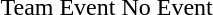<table>
<tr>
<td>Team Event<br></td>
<td>No Event</td>
</tr>
</table>
